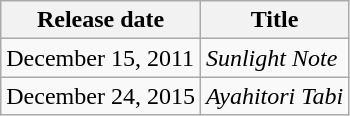<table class="wikitable">
<tr>
<th>Release date</th>
<th>Title</th>
</tr>
<tr>
<td>December 15, 2011</td>
<td><em>Sunlight Note</em></td>
</tr>
<tr>
<td>December 24, 2015</td>
<td><em>Ayahitori Tabi</em></td>
</tr>
</table>
